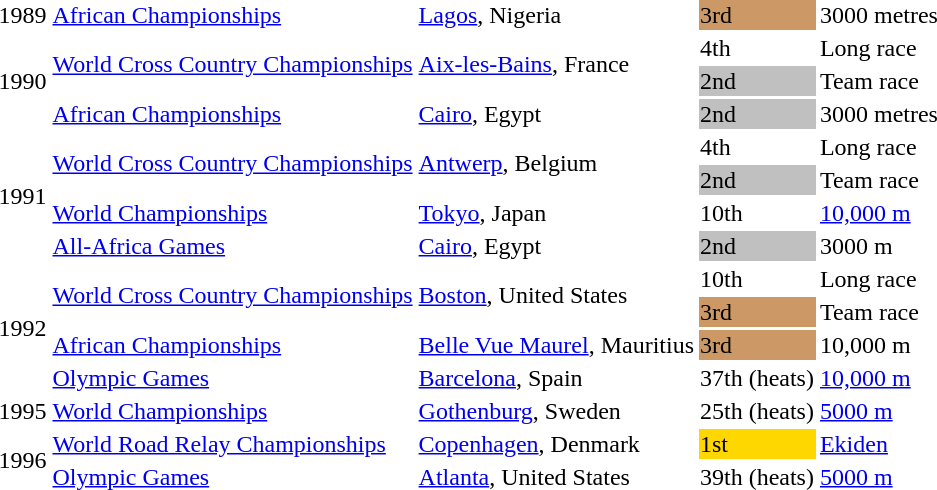<table>
<tr>
<td>1989</td>
<td><a href='#'>African Championships</a></td>
<td><a href='#'>Lagos</a>, Nigeria</td>
<td bgcolor=cc9966>3rd</td>
<td>3000 metres</td>
</tr>
<tr>
<td rowspan=3>1990</td>
<td rowspan=2><a href='#'>World Cross Country Championships</a></td>
<td rowspan=2><a href='#'>Aix-les-Bains</a>, France</td>
<td>4th</td>
<td>Long race</td>
</tr>
<tr>
<td bgcolor=silver>2nd</td>
<td>Team race</td>
</tr>
<tr>
<td><a href='#'>African Championships</a></td>
<td><a href='#'>Cairo</a>, Egypt</td>
<td bgcolor=silver>2nd</td>
<td>3000 metres</td>
</tr>
<tr>
<td rowspan=4>1991</td>
<td rowspan=2><a href='#'>World Cross Country Championships</a></td>
<td rowspan=2><a href='#'>Antwerp</a>, Belgium</td>
<td>4th</td>
<td>Long race</td>
</tr>
<tr>
<td bgcolor=silver>2nd</td>
<td>Team race</td>
</tr>
<tr>
<td><a href='#'>World Championships</a></td>
<td><a href='#'>Tokyo</a>, Japan</td>
<td>10th</td>
<td><a href='#'>10,000 m</a></td>
</tr>
<tr>
<td><a href='#'>All-Africa Games</a></td>
<td><a href='#'>Cairo</a>, Egypt</td>
<td bgcolor=silver>2nd</td>
<td>3000 m</td>
</tr>
<tr>
<td rowspan=4>1992</td>
<td rowspan=2><a href='#'>World Cross Country Championships</a></td>
<td rowspan=2><a href='#'>Boston</a>, United States</td>
<td>10th</td>
<td>Long race</td>
</tr>
<tr>
<td bgcolor=cc9966>3rd</td>
<td>Team race</td>
</tr>
<tr>
<td><a href='#'>African Championships</a></td>
<td><a href='#'>Belle Vue Maurel</a>, Mauritius</td>
<td bgcolor=cc9966>3rd</td>
<td>10,000 m</td>
</tr>
<tr>
<td><a href='#'>Olympic Games</a></td>
<td><a href='#'>Barcelona</a>, Spain</td>
<td>37th (heats)</td>
<td><a href='#'>10,000 m</a></td>
</tr>
<tr>
<td>1995</td>
<td><a href='#'>World Championships</a></td>
<td><a href='#'>Gothenburg</a>, Sweden</td>
<td>25th (heats)</td>
<td><a href='#'>5000 m</a></td>
</tr>
<tr>
<td rowspan=2>1996</td>
<td><a href='#'>World Road Relay Championships</a></td>
<td><a href='#'>Copenhagen</a>, Denmark</td>
<td bgcolor=gold>1st</td>
<td><a href='#'>Ekiden</a></td>
</tr>
<tr>
<td><a href='#'>Olympic Games</a></td>
<td><a href='#'>Atlanta</a>, United States</td>
<td>39th (heats)</td>
<td><a href='#'>5000 m</a></td>
</tr>
<tr>
</tr>
</table>
